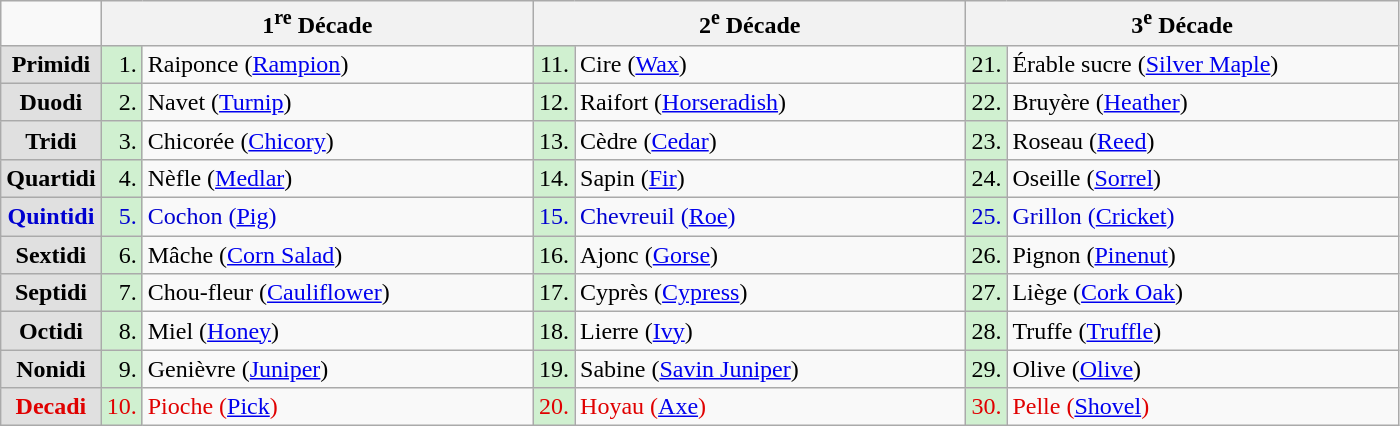<table class="wikitable">
<tr>
<td></td>
<th colspan=2>1<sup>re</sup> Décade</th>
<th colspan=2>2<sup>e</sup> Décade</th>
<th colspan=2>3<sup>e</sup> Décade</th>
</tr>
<tr>
<th align="right" style="background:#e0e0e0;">Primidi</th>
<td align="right" bgcolor=#d0f0d0>1.</td>
<td width=28%>Raiponce (<a href='#'>Rampion</a>)</td>
<td align="right" bgcolor=#d0f0d0>11.</td>
<td width=28%>Cire (<a href='#'>Wax</a>)</td>
<td align="right" bgcolor=#d0f0d0>21.</td>
<td width=28%>Érable sucre (<a href='#'>Silver Maple</a>)</td>
</tr>
<tr>
<th align="right" style="background:#e0e0e0;">Duodi</th>
<td align="right" bgcolor=#d0f0d0>2.</td>
<td>Navet (<a href='#'>Turnip</a>)</td>
<td align="right" bgcolor=#d0f0d0>12.</td>
<td>Raifort (<a href='#'>Horseradish</a>)</td>
<td align="right" bgcolor=#d0f0d0>22.</td>
<td>Bruyère (<a href='#'>Heather</a>)</td>
</tr>
<tr>
<th align="right" style="background:#e0e0e0;">Tridi</th>
<td align="right" bgcolor=#d0f0d0>3.</td>
<td>Chicorée (<a href='#'>Chicory</a>)</td>
<td align="right" bgcolor=#d0f0d0>13.</td>
<td>Cèdre (<a href='#'>Cedar</a>)</td>
<td align="right" bgcolor=#d0f0d0>23.</td>
<td>Roseau (<a href='#'>Reed</a>)</td>
</tr>
<tr>
<th align="right" style="background:#e0e0e0;">Quartidi</th>
<td align="right" bgcolor=#d0f0d0>4.</td>
<td>Nèfle (<a href='#'>Medlar</a>)</td>
<td align="right" bgcolor=#d0f0d0>14.</td>
<td>Sapin (<a href='#'>Fir</a>)</td>
<td align="right" bgcolor=#d0f0d0>24.</td>
<td>Oseille (<a href='#'>Sorrel</a>)</td>
</tr>
<tr style="color:#0000d0;">
<th align="right" style="background:#e0e0e0;">Quintidi</th>
<td align="right" bgcolor=#d0f0d0>5.</td>
<td>Cochon (<a href='#'>Pig</a>)</td>
<td align="right" bgcolor=#d0f0d0>15.</td>
<td>Chevreuil (<a href='#'>Roe</a>)</td>
<td align="right" bgcolor=#d0f0d0>25.</td>
<td>Grillon (<a href='#'>Cricket</a>)</td>
</tr>
<tr>
<th align="right" style="background:#e0e0e0;">Sextidi</th>
<td align="right" bgcolor=#d0f0d0>6.</td>
<td>Mâche (<a href='#'>Corn Salad</a>)</td>
<td align="right" bgcolor=#d0f0d0>16.</td>
<td>Ajonc (<a href='#'>Gorse</a>)</td>
<td align="right" bgcolor=#d0f0d0>26.</td>
<td>Pignon (<a href='#'>Pinenut</a>)</td>
</tr>
<tr>
<th align="right" style="background:#e0e0e0;">Septidi</th>
<td align="right" bgcolor=#d0f0d0>7.</td>
<td>Chou-fleur (<a href='#'>Cauliflower</a>)</td>
<td align="right" bgcolor=#d0f0d0>17.</td>
<td>Cyprès (<a href='#'>Cypress</a>)</td>
<td align="right" bgcolor=#d0f0d0>27.</td>
<td>Liège (<a href='#'>Cork Oak</a>)</td>
</tr>
<tr>
<th align="right" style="background:#e0e0e0;">Octidi</th>
<td align="right" bgcolor=#d0f0d0>8.</td>
<td>Miel (<a href='#'>Honey</a>)</td>
<td align="right" bgcolor=#d0f0d0>18.</td>
<td>Lierre (<a href='#'>Ivy</a>)</td>
<td align="right" bgcolor=#d0f0d0>28.</td>
<td>Truffe (<a href='#'>Truffle</a>)</td>
</tr>
<tr>
<th align="right" style="background:#e0e0e0;">Nonidi</th>
<td ALIGN="right" bgcolor=#d0f0d0>9.</td>
<td>Genièvre (<a href='#'>Juniper</a>)</td>
<td align="right" bgcolor=#d0f0d0>19.</td>
<td>Sabine (<a href='#'>Savin Juniper</a>)</td>
<td align="right" bgcolor=#d0f0d0>29.</td>
<td>Olive (<a href='#'>Olive</a>)</td>
</tr>
<tr style="color:#e00000;">
<th align="right" style="background:#e0e0e0;">Decadi</th>
<td align="right" bgcolor=#d0f0d0>10.</td>
<td>Pioche (<a href='#'>Pick</a>)</td>
<td align="right" bgcolor=#d0f0d0>20.</td>
<td>Hoyau (<a href='#'>Axe</a>)</td>
<td align="right" bgcolor=#d0f0d0>30.</td>
<td>Pelle (<a href='#'>Shovel</a>)</td>
</tr>
</table>
